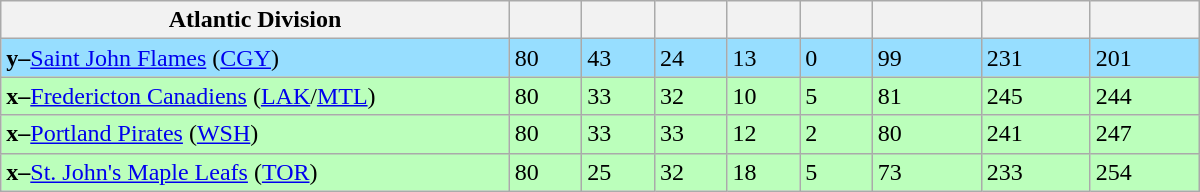<table class="wikitable" style="width:50em">
<tr>
<th width="35%">Atlantic Division</th>
<th width="5%"></th>
<th width="5%"></th>
<th width="5%"></th>
<th width="5%"></th>
<th width="5%"></th>
<th width="7.5%"></th>
<th width="7.5%"></th>
<th width="7.5%"></th>
</tr>
<tr bgcolor="#97DEFF">
<td><strong>y–</strong><a href='#'>Saint John Flames</a> (<a href='#'>CGY</a>)</td>
<td>80</td>
<td>43</td>
<td>24</td>
<td>13</td>
<td>0</td>
<td>99</td>
<td>231</td>
<td>201</td>
</tr>
<tr bgcolor="#bbffbb">
<td><strong>x–</strong><a href='#'>Fredericton Canadiens</a> (<a href='#'>LAK</a>/<a href='#'>MTL</a>)</td>
<td>80</td>
<td>33</td>
<td>32</td>
<td>10</td>
<td>5</td>
<td>81</td>
<td>245</td>
<td>244</td>
</tr>
<tr bgcolor="#bbffbb">
<td><strong>x–</strong><a href='#'>Portland Pirates</a> (<a href='#'>WSH</a>)</td>
<td>80</td>
<td>33</td>
<td>33</td>
<td>12</td>
<td>2</td>
<td>80</td>
<td>241</td>
<td>247</td>
</tr>
<tr bgcolor="#bbffbb">
<td><strong>x–</strong><a href='#'>St. John's Maple Leafs</a> (<a href='#'>TOR</a>)</td>
<td>80</td>
<td>25</td>
<td>32</td>
<td>18</td>
<td>5</td>
<td>73</td>
<td>233</td>
<td>254</td>
</tr>
</table>
